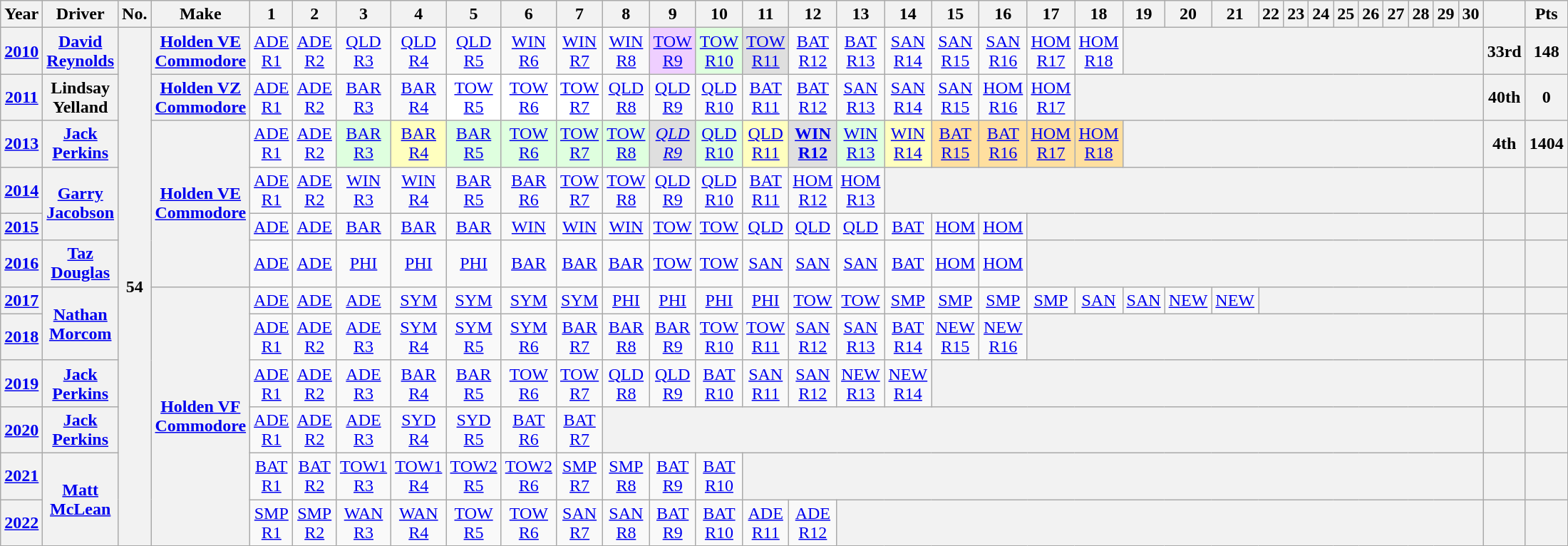<table class="wikitable mw-collapsible mw-collapsed" style="text-align:center; ">
<tr>
<th>Year</th>
<th>Driver</th>
<th>No.</th>
<th>Make</th>
<th>1</th>
<th>2</th>
<th>3</th>
<th>4</th>
<th>5</th>
<th>6</th>
<th>7</th>
<th>8</th>
<th>9</th>
<th>10</th>
<th>11</th>
<th>12</th>
<th>13</th>
<th>14</th>
<th>15</th>
<th>16</th>
<th>17</th>
<th>18</th>
<th>19</th>
<th>20</th>
<th>21</th>
<th>22</th>
<th>23</th>
<th>24</th>
<th>25</th>
<th>26</th>
<th>27</th>
<th>28</th>
<th>29</th>
<th>30</th>
<th></th>
<th>Pts</th>
</tr>
<tr>
<th><a href='#'>2010</a></th>
<th><a href='#'>David Reynolds</a></th>
<th rowspan=15>54</th>
<th><a href='#'>Holden VE Commodore</a></th>
<td><a href='#'>ADE <br>R1</a></td>
<td><a href='#'>ADE <br>R2</a></td>
<td><a href='#'>QLD <br>R3</a></td>
<td><a href='#'>QLD <br>R4</a></td>
<td><a href='#'>QLD <br>R5</a></td>
<td><a href='#'>WIN <br>R6</a></td>
<td><a href='#'>WIN <br>R7</a></td>
<td><a href='#'>WIN <br>R8</a></td>
<td style="background: #efcfff"><a href='#'>TOW <br>R9</a><br></td>
<td style="background: #dfffdf"><a href='#'>TOW <br>R10</a><br></td>
<td style="background: #dfdfdf"><a href='#'>TOW <br>R11</a><br></td>
<td><a href='#'>BAT <br>R12</a></td>
<td><a href='#'>BAT <br>R13</a></td>
<td><a href='#'>SAN <br>R14</a></td>
<td><a href='#'>SAN <br>R15</a></td>
<td><a href='#'>SAN <br>R16</a></td>
<td><a href='#'>HOM <br>R17</a></td>
<td><a href='#'>HOM <br>R18</a></td>
<th colspan=12></th>
<th>33rd</th>
<th>148</th>
</tr>
<tr>
<th><a href='#'>2011</a></th>
<th>Lindsay Yelland</th>
<th><a href='#'>Holden VZ Commodore</a></th>
<td><a href='#'>ADE <br>R1</a></td>
<td><a href='#'>ADE <br>R2</a></td>
<td><a href='#'>BAR <br>R3</a></td>
<td><a href='#'>BAR <br>R4</a></td>
<td style="background: #ffffff"><a href='#'>TOW <br>R5</a><br></td>
<td style="background: #ffffff"><a href='#'>TOW <br>R6</a><br></td>
<td style="background: #ffffff"><a href='#'>TOW <br>R7</a><br></td>
<td><a href='#'>QLD <br>R8</a></td>
<td><a href='#'>QLD <br>R9</a></td>
<td><a href='#'>QLD <br>R10</a></td>
<td><a href='#'>BAT <br>R11</a></td>
<td><a href='#'>BAT <br>R12</a></td>
<td><a href='#'>SAN <br>R13</a></td>
<td><a href='#'>SAN <br>R14</a></td>
<td><a href='#'>SAN <br>R15</a></td>
<td><a href='#'>HOM <br>R16</a></td>
<td><a href='#'>HOM <br>R17</a></td>
<th colspan=13></th>
<th>40th</th>
<th>0</th>
</tr>
<tr>
<th><a href='#'>2013</a></th>
<th><a href='#'>Jack Perkins</a></th>
<th rowspan=4><a href='#'>Holden VE Commodore</a></th>
<td><a href='#'>ADE<br>R1</a></td>
<td><a href='#'>ADE<br>R2</a></td>
<td style="background: #dfffdf"><a href='#'>BAR<br>R3</a><br></td>
<td style="background: #ffffbf"><a href='#'>BAR<br>R4</a><br></td>
<td style="background: #dfffdf"><a href='#'>BAR<br>R5</a><br></td>
<td style="background: #dfffdf"><a href='#'>TOW<br>R6</a><br></td>
<td style="background: #dfffdf"><a href='#'>TOW<br>R7</a><br></td>
<td style="background: #dfffdf"><a href='#'>TOW<br>R8</a><br></td>
<td style="background: #dfdfdf"><em><a href='#'>QLD<br>R9</a><br></em></td>
<td style="background: #dfffdf"><a href='#'>QLD<br>R10</a><br></td>
<td style="background: #ffffbf"><a href='#'>QLD<br>R11</a><br></td>
<td style="background: #dfdfdf"><strong><a href='#'>WIN<br>R12</a><br></strong></td>
<td style="background: #dfffdf"><a href='#'>WIN<br>R13</a><br></td>
<td style="background: #ffffbf"><a href='#'>WIN<br>R14</a><br></td>
<td style="background: #ffdf9f"><a href='#'>BAT<br>R15</a><br></td>
<td style="background: #ffdf9f"><a href='#'>BAT<br>R16</a><br></td>
<td style="background: #ffdf9f"><a href='#'>HOM<br>R17</a><br></td>
<td style="background: #ffdf9f"><a href='#'>HOM<br>R18</a><br></td>
<th colspan=12></th>
<th>4th</th>
<th>1404</th>
</tr>
<tr>
<th><a href='#'>2014</a></th>
<th rowspan=2><a href='#'>Garry Jacobson</a></th>
<td><a href='#'>ADE <br>R1</a></td>
<td><a href='#'>ADE <br>R2</a></td>
<td><a href='#'>WIN <br>R3</a></td>
<td><a href='#'>WIN <br>R4</a></td>
<td><a href='#'>BAR <br>R5</a></td>
<td><a href='#'>BAR <br>R6</a></td>
<td><a href='#'>TOW <br>R7</a></td>
<td><a href='#'>TOW <br>R8</a></td>
<td><a href='#'>QLD <br>R9</a></td>
<td><a href='#'>QLD <br>R10</a></td>
<td><a href='#'>BAT <br>R11</a></td>
<td><a href='#'>HOM <br>R12</a></td>
<td><a href='#'>HOM <br>R13</a></td>
<th colspan=17></th>
<th></th>
<th></th>
</tr>
<tr>
<th><a href='#'>2015</a></th>
<td><a href='#'>ADE</a></td>
<td><a href='#'>ADE</a></td>
<td><a href='#'>BAR</a></td>
<td><a href='#'>BAR</a></td>
<td><a href='#'>BAR</a></td>
<td><a href='#'>WIN</a></td>
<td><a href='#'>WIN</a></td>
<td><a href='#'>WIN</a></td>
<td><a href='#'>TOW</a></td>
<td><a href='#'>TOW</a></td>
<td><a href='#'>QLD</a></td>
<td><a href='#'>QLD</a></td>
<td><a href='#'>QLD</a></td>
<td><a href='#'>BAT</a></td>
<td><a href='#'>HOM</a></td>
<td><a href='#'>HOM</a></td>
<th colspan=14></th>
<th></th>
<th></th>
</tr>
<tr>
<th><a href='#'>2016</a></th>
<th><a href='#'>Taz Douglas</a></th>
<td><a href='#'>ADE</a></td>
<td><a href='#'>ADE</a></td>
<td><a href='#'>PHI</a></td>
<td><a href='#'>PHI</a></td>
<td><a href='#'>PHI</a></td>
<td><a href='#'>BAR</a></td>
<td><a href='#'>BAR</a></td>
<td><a href='#'>BAR</a></td>
<td><a href='#'>TOW</a></td>
<td><a href='#'>TOW</a></td>
<td><a href='#'>SAN</a></td>
<td><a href='#'>SAN</a></td>
<td><a href='#'>SAN</a></td>
<td><a href='#'>BAT</a></td>
<td><a href='#'>HOM</a></td>
<td><a href='#'>HOM</a></td>
<th colspan=14></th>
<th></th>
<th></th>
</tr>
<tr>
<th><a href='#'>2017</a></th>
<th rowspan=2><a href='#'>Nathan Morcom</a></th>
<th rowspan=7><a href='#'>Holden VF Commodore</a></th>
<td><a href='#'>ADE</a></td>
<td><a href='#'>ADE</a></td>
<td><a href='#'>ADE</a></td>
<td><a href='#'>SYM</a></td>
<td><a href='#'>SYM</a></td>
<td><a href='#'>SYM</a></td>
<td><a href='#'>SYM</a></td>
<td><a href='#'>PHI</a></td>
<td><a href='#'>PHI</a></td>
<td><a href='#'>PHI</a></td>
<td><a href='#'>PHI</a></td>
<td><a href='#'>TOW</a></td>
<td><a href='#'>TOW</a></td>
<td><a href='#'>SMP</a></td>
<td><a href='#'>SMP</a></td>
<td><a href='#'>SMP</a></td>
<td><a href='#'>SMP</a></td>
<td><a href='#'>SAN</a></td>
<td><a href='#'>SAN</a></td>
<td><a href='#'>NEW</a></td>
<td><a href='#'>NEW</a></td>
<th colspan=9></th>
<th></th>
<th></th>
</tr>
<tr>
<th><a href='#'>2018</a></th>
<td><a href='#'>ADE <br>R1</a></td>
<td><a href='#'>ADE <br>R2</a></td>
<td><a href='#'>ADE <br>R3</a></td>
<td><a href='#'>SYM <br>R4</a></td>
<td><a href='#'>SYM <br>R5</a></td>
<td><a href='#'>SYM <br>R6</a></td>
<td><a href='#'>BAR <br>R7</a></td>
<td><a href='#'>BAR <br>R8</a></td>
<td><a href='#'>BAR <br>R9</a></td>
<td><a href='#'>TOW <br>R10</a></td>
<td><a href='#'>TOW <br>R11</a></td>
<td><a href='#'>SAN <br>R12</a></td>
<td><a href='#'>SAN <br>R13</a></td>
<td><a href='#'>BAT <br>R14</a></td>
<td><a href='#'>NEW <br>R15</a></td>
<td><a href='#'>NEW <br>R16</a></td>
<th colspan=14></th>
<th></th>
<th></th>
</tr>
<tr>
<th><a href='#'>2019</a></th>
<th><a href='#'>Jack Perkins</a></th>
<td><a href='#'>ADE <br>R1</a></td>
<td><a href='#'>ADE <br>R2</a></td>
<td><a href='#'>ADE <br>R3</a></td>
<td><a href='#'>BAR<br>R4</a></td>
<td><a href='#'>BAR<br>R5</a></td>
<td><a href='#'>TOW<br>R6</a></td>
<td><a href='#'>TOW<br>R7</a></td>
<td><a href='#'>QLD <br>R8</a></td>
<td><a href='#'>QLD <br>R9</a></td>
<td><a href='#'>BAT<br>R10</a></td>
<td><a href='#'>SAN<br>R11</a></td>
<td><a href='#'>SAN<br>R12</a></td>
<td><a href='#'>NEW<br>R13</a></td>
<td><a href='#'>NEW<br>R14</a></td>
<th colspan=16></th>
<th></th>
<th></th>
</tr>
<tr>
<th><a href='#'>2020</a></th>
<th><a href='#'>Jack Perkins</a></th>
<td><a href='#'>ADE<br>R1</a></td>
<td><a href='#'>ADE<br>R2</a></td>
<td><a href='#'>ADE<br>R3</a></td>
<td><a href='#'>SYD<br>R4</a></td>
<td><a href='#'>SYD<br>R5</a></td>
<td><a href='#'>BAT<br>R6</a></td>
<td><a href='#'>BAT<br>R7</a></td>
<th colspan=23></th>
<th></th>
<th></th>
</tr>
<tr>
<th><a href='#'>2021</a></th>
<th rowspan=2><a href='#'>Matt McLean</a></th>
<td><a href='#'>BAT<br>R1</a></td>
<td><a href='#'>BAT<br>R2</a></td>
<td><a href='#'>TOW1<br>R3</a></td>
<td><a href='#'>TOW1<br>R4</a></td>
<td><a href='#'>TOW2<br>R5</a></td>
<td><a href='#'>TOW2<br>R6</a></td>
<td><a href='#'>SMP<br>R7</a></td>
<td><a href='#'>SMP<br>R8</a></td>
<td><a href='#'>BAT<br>R9</a></td>
<td><a href='#'>BAT<br>R10</a></td>
<th colspan=20></th>
<th></th>
<th></th>
</tr>
<tr>
<th><a href='#'>2022</a></th>
<td><a href='#'>SMP<br>R1</a></td>
<td><a href='#'>SMP<br>R2</a></td>
<td><a href='#'>WAN<br>R3</a></td>
<td><a href='#'>WAN<br>R4</a></td>
<td><a href='#'>TOW<br>R5</a></td>
<td><a href='#'>TOW<br>R6</a></td>
<td><a href='#'>SAN<br>R7</a></td>
<td><a href='#'>SAN<br>R8</a></td>
<td><a href='#'>BAT<br>R9</a></td>
<td><a href='#'>BAT<br>R10</a></td>
<td><a href='#'>ADE<br>R11</a></td>
<td><a href='#'>ADE<br>R12</a></td>
<th colspan=18></th>
<th></th>
<th></th>
</tr>
</table>
